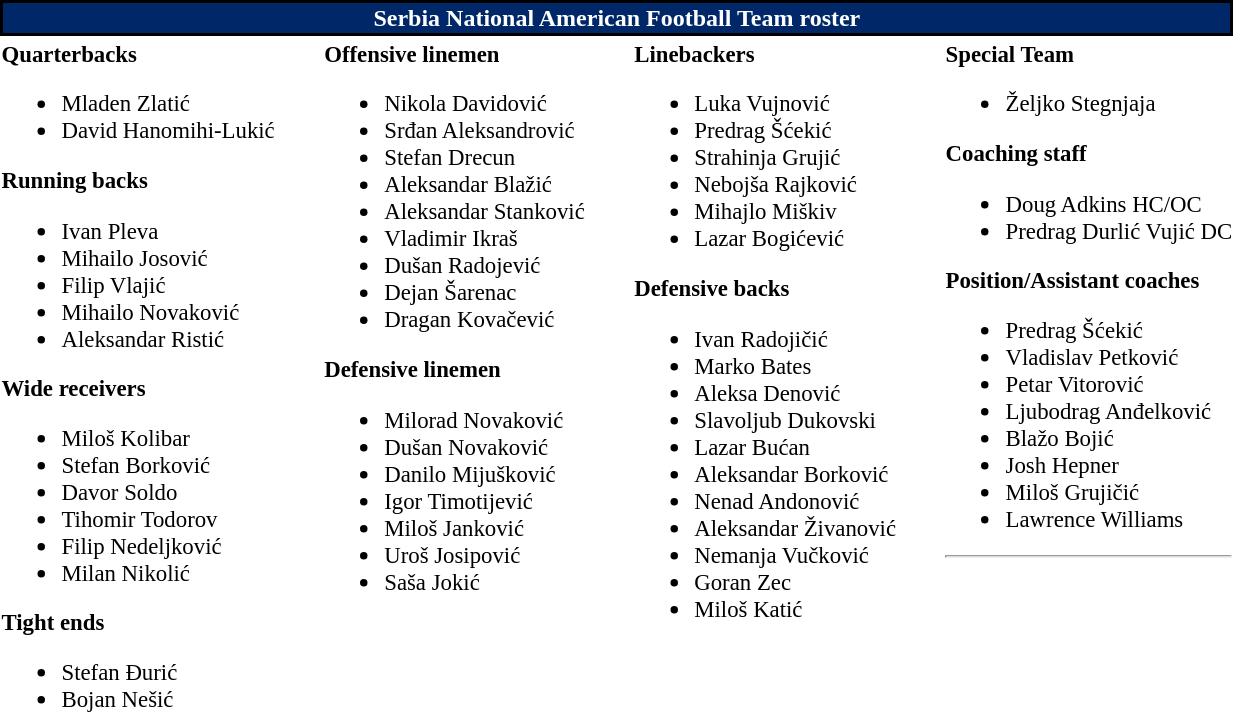<table class="toccolours" style="text-align: left;">
<tr>
<th colspan="7" style="text-align:center; background-color: #002868; color:white; border:2px solid #000000;">Serbia National American Football Team roster</th>
</tr>
<tr>
<td style="font-size: 95%;" valign="top"><strong>Quarterbacks</strong><br><ul><li>Mladen Zlatić</li><li>David Hanomihi-Lukić</li></ul><strong>Running backs</strong><ul><li>Ivan Pleva</li><li>Mihailo Josović</li><li>Filip Vlajić</li><li>Mihailo Novaković</li><li>Aleksandar Ristić</li></ul><strong>Wide receivers</strong><ul><li>Miloš Kolibar</li><li>Stefan Borković</li><li>Davor Soldo</li><li>Tihomir Todorov</li><li>Filip Nedeljković</li><li>Milan Nikolić</li></ul><strong>Tight ends</strong><ul><li>Stefan Đurić</li><li>Bojan Nešić</li></ul></td>
<td style="width: 25px;"></td>
<td style="font-size: 95%;" valign="top"><strong>Offensive linemen</strong><br><ul><li>Nikola Davidović</li><li>Srđan Aleksandrović</li><li>Stefan Drecun</li><li>Aleksandar Blažić</li><li>Aleksandar Stanković</li><li>Vladimir Ikraš</li><li>Dušan Radojević</li><li>Dejan Šarenac</li><li>Dragan Kovačević</li></ul><strong>Defensive linemen</strong><ul><li>Milorad Novaković</li><li>Dušan Novaković</li><li>Danilo Mijušković</li><li>Igor Timotijević</li><li>Miloš Janković</li><li>Uroš Josipović</li><li>Saša Jokić</li></ul></td>
<td style="width: 25px;"></td>
<td style="font-size: 95%;" valign="top"><strong>Linebackers </strong><br><ul><li>Luka Vujnović</li><li>Predrag Šćekić</li><li>Strahinja Grujić</li><li>Nebojša Rajković</li><li>Mihajlo Miškiv</li><li>Lazar Bogićević</li></ul><strong>Defensive backs</strong><ul><li>Ivan Radojičić</li><li>Marko Bates</li><li>Aleksa Denović</li><li>Slavoljub Dukovski</li><li>Lazar Bućan</li><li>Aleksandar Borković</li><li>Nenad Andonović</li><li>Aleksandar Živanović</li><li>Nemanja Vučković</li><li>Goran Zec</li><li>Miloš Katić</li></ul></td>
<td style="width: 25px;"></td>
<td style="font-size: 95%;" valign="top"><strong>Special Team</strong><br><ul><li>Željko Stegnjaja</li></ul><strong>Coaching staff</strong><ul><li>Doug Adkins HC/OC</li><li>Predrag Durlić Vujić DC</li></ul><strong>Position/Assistant coaches</strong><ul><li>Predrag Šćekić</li><li>Vladislav Petković</li><li>Petar Vitorović</li><li>Ljubodrag Anđelković</li><li>Blažo Bojić</li><li>Josh Hepner</li><li>Miloš Grujičić</li><li>Lawrence Williams</li></ul><hr></td>
</tr>
<tr>
</tr>
</table>
